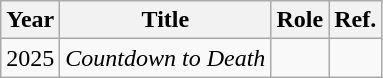<table class="wikitable">
<tr>
<th>Year</th>
<th>Title</th>
<th>Role</th>
<th>Ref.</th>
</tr>
<tr>
<td>2025</td>
<td><em>Countdown to Death</em></td>
<td></td>
<td></td>
</tr>
</table>
